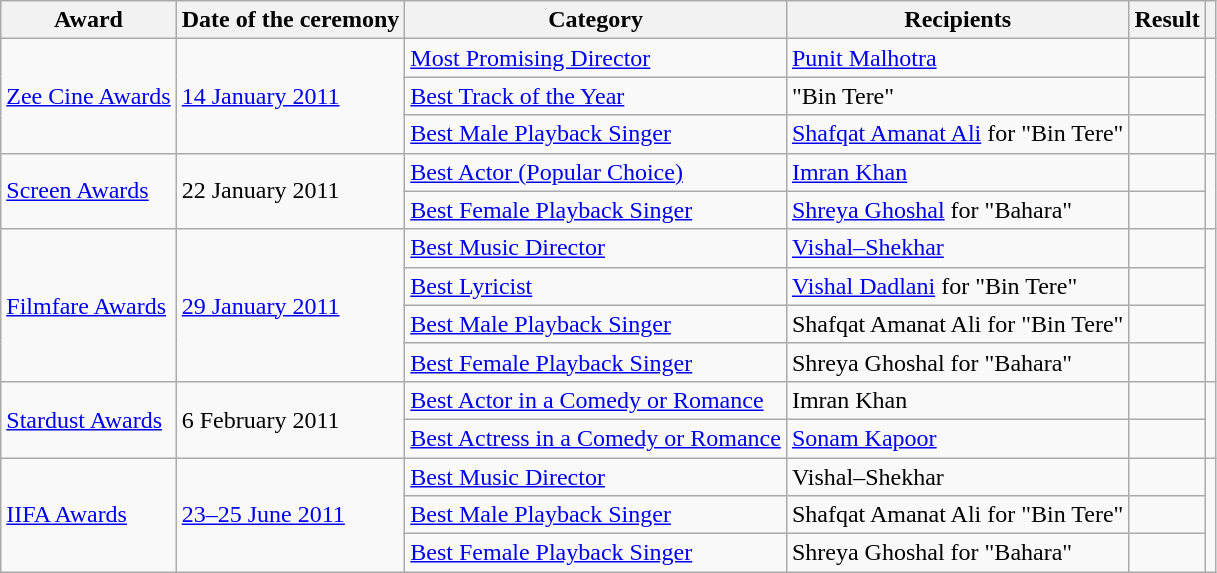<table class="wikitable plainrowheaders sortable">
<tr>
<th scope="col">Award</th>
<th scope="col">Date of the ceremony</th>
<th scope="col">Category</th>
<th scope="col">Recipients</th>
<th scope="col">Result</th>
<th class="unsortable" scope="col"></th>
</tr>
<tr>
<td rowspan="3"><a href='#'>Zee Cine Awards</a></td>
<td rowspan="3"><a href='#'>14 January 2011</a></td>
<td><a href='#'>Most Promising Director</a></td>
<td><a href='#'>Punit Malhotra</a></td>
<td></td>
<td rowspan="3"></td>
</tr>
<tr>
<td><a href='#'>Best Track of the Year</a></td>
<td>"Bin Tere"</td>
<td></td>
</tr>
<tr>
<td><a href='#'>Best Male Playback Singer</a></td>
<td><a href='#'>Shafqat Amanat Ali</a> for "Bin Tere"</td>
<td></td>
</tr>
<tr>
<td rowspan="2"><a href='#'>Screen Awards</a></td>
<td rowspan="2">22 January 2011</td>
<td><a href='#'>Best Actor (Popular Choice)</a></td>
<td><a href='#'>Imran Khan</a></td>
<td></td>
<td rowspan="2"></td>
</tr>
<tr>
<td><a href='#'>Best Female Playback Singer</a></td>
<td><a href='#'>Shreya Ghoshal</a> for "Bahara"</td>
<td></td>
</tr>
<tr>
<td rowspan="4"><a href='#'>Filmfare Awards</a></td>
<td rowspan="4"><a href='#'>29 January 2011</a></td>
<td><a href='#'>Best Music Director</a></td>
<td><a href='#'>Vishal–Shekhar</a></td>
<td></td>
<td rowspan="4"></td>
</tr>
<tr>
<td><a href='#'>Best Lyricist</a></td>
<td><a href='#'>Vishal Dadlani</a> for "Bin Tere"</td>
<td></td>
</tr>
<tr>
<td><a href='#'>Best Male Playback Singer</a></td>
<td>Shafqat Amanat Ali for "Bin Tere"</td>
<td></td>
</tr>
<tr>
<td><a href='#'>Best Female Playback Singer</a></td>
<td>Shreya Ghoshal for "Bahara"</td>
<td></td>
</tr>
<tr>
<td rowspan="2"><a href='#'>Stardust Awards</a></td>
<td rowspan="2">6 February 2011</td>
<td><a href='#'>Best Actor in a Comedy or Romance</a></td>
<td>Imran Khan</td>
<td></td>
<td rowspan="2"></td>
</tr>
<tr>
<td><a href='#'>Best Actress in a Comedy or Romance</a></td>
<td><a href='#'>Sonam Kapoor</a></td>
<td></td>
</tr>
<tr>
<td rowspan="3"><a href='#'>IIFA Awards</a></td>
<td rowspan="3"><a href='#'>23–25 June 2011</a></td>
<td><a href='#'>Best Music Director</a></td>
<td>Vishal–Shekhar</td>
<td></td>
<td rowspan="3"></td>
</tr>
<tr>
<td><a href='#'>Best Male Playback Singer</a></td>
<td>Shafqat Amanat Ali for "Bin Tere"</td>
<td></td>
</tr>
<tr>
<td><a href='#'>Best Female Playback Singer</a></td>
<td>Shreya Ghoshal for "Bahara"</td>
<td></td>
</tr>
</table>
